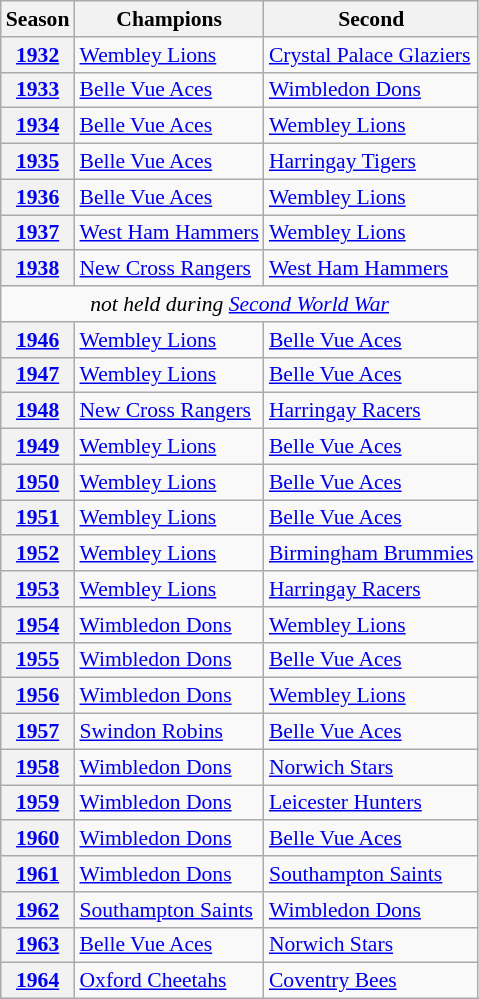<table class="wikitable" style="font-size: 90%">
<tr>
<th>Season</th>
<th>Champions</th>
<th>Second</th>
</tr>
<tr>
<th><a href='#'>1932</a></th>
<td><a href='#'>Wembley Lions</a></td>
<td><a href='#'>Crystal Palace Glaziers</a></td>
</tr>
<tr>
<th><a href='#'>1933</a></th>
<td><a href='#'>Belle Vue Aces</a></td>
<td><a href='#'>Wimbledon Dons</a></td>
</tr>
<tr>
<th><a href='#'>1934</a></th>
<td><a href='#'>Belle Vue Aces</a></td>
<td><a href='#'>Wembley Lions</a></td>
</tr>
<tr>
<th><a href='#'>1935</a></th>
<td><a href='#'>Belle Vue Aces</a></td>
<td><a href='#'>Harringay Tigers</a></td>
</tr>
<tr>
<th><a href='#'>1936</a></th>
<td><a href='#'>Belle Vue Aces</a></td>
<td><a href='#'>Wembley Lions</a></td>
</tr>
<tr>
<th><a href='#'>1937</a></th>
<td><a href='#'>West Ham Hammers</a></td>
<td><a href='#'>Wembley Lions</a></td>
</tr>
<tr>
<th><a href='#'>1938</a></th>
<td><a href='#'>New Cross Rangers</a></td>
<td><a href='#'>West Ham Hammers</a></td>
</tr>
<tr>
<td colspan=3 align=center><em>not held during <a href='#'>Second World War</a></em></td>
</tr>
<tr>
<th><a href='#'>1946</a></th>
<td><a href='#'>Wembley Lions</a></td>
<td><a href='#'>Belle Vue Aces</a></td>
</tr>
<tr>
<th><a href='#'>1947</a></th>
<td><a href='#'>Wembley Lions</a></td>
<td><a href='#'>Belle Vue Aces</a></td>
</tr>
<tr>
<th><a href='#'>1948</a></th>
<td><a href='#'>New Cross Rangers</a></td>
<td><a href='#'>Harringay Racers</a></td>
</tr>
<tr>
<th><a href='#'>1949</a></th>
<td><a href='#'>Wembley Lions</a></td>
<td><a href='#'>Belle Vue Aces</a></td>
</tr>
<tr>
<th><a href='#'>1950</a></th>
<td><a href='#'>Wembley Lions</a></td>
<td><a href='#'>Belle Vue Aces</a></td>
</tr>
<tr>
<th><a href='#'>1951</a></th>
<td><a href='#'>Wembley Lions</a></td>
<td><a href='#'>Belle Vue Aces</a></td>
</tr>
<tr>
<th><a href='#'>1952</a></th>
<td><a href='#'>Wembley Lions</a></td>
<td><a href='#'>Birmingham Brummies</a></td>
</tr>
<tr>
<th><a href='#'>1953</a></th>
<td><a href='#'>Wembley Lions</a></td>
<td><a href='#'>Harringay Racers</a></td>
</tr>
<tr>
<th><a href='#'>1954</a></th>
<td><a href='#'>Wimbledon Dons</a></td>
<td><a href='#'>Wembley Lions</a></td>
</tr>
<tr>
<th><a href='#'>1955</a></th>
<td><a href='#'>Wimbledon Dons</a></td>
<td><a href='#'>Belle Vue Aces</a></td>
</tr>
<tr>
<th><a href='#'>1956</a></th>
<td><a href='#'>Wimbledon Dons</a></td>
<td><a href='#'>Wembley Lions</a></td>
</tr>
<tr>
<th><a href='#'>1957</a></th>
<td><a href='#'>Swindon Robins</a></td>
<td><a href='#'>Belle Vue Aces</a></td>
</tr>
<tr>
<th><a href='#'>1958</a></th>
<td><a href='#'>Wimbledon Dons</a></td>
<td><a href='#'>Norwich Stars</a></td>
</tr>
<tr>
<th><a href='#'>1959</a></th>
<td><a href='#'>Wimbledon Dons</a></td>
<td><a href='#'>Leicester Hunters</a></td>
</tr>
<tr>
<th><a href='#'>1960</a></th>
<td><a href='#'>Wimbledon Dons</a></td>
<td><a href='#'>Belle Vue Aces</a></td>
</tr>
<tr>
<th><a href='#'>1961</a></th>
<td><a href='#'>Wimbledon Dons</a></td>
<td><a href='#'>Southampton Saints</a></td>
</tr>
<tr>
<th><a href='#'>1962</a></th>
<td><a href='#'>Southampton Saints</a></td>
<td><a href='#'>Wimbledon Dons</a></td>
</tr>
<tr>
<th><a href='#'>1963</a></th>
<td><a href='#'>Belle Vue Aces</a></td>
<td><a href='#'>Norwich Stars</a></td>
</tr>
<tr>
<th><a href='#'>1964</a></th>
<td><a href='#'>Oxford Cheetahs</a></td>
<td><a href='#'>Coventry Bees</a></td>
</tr>
</table>
